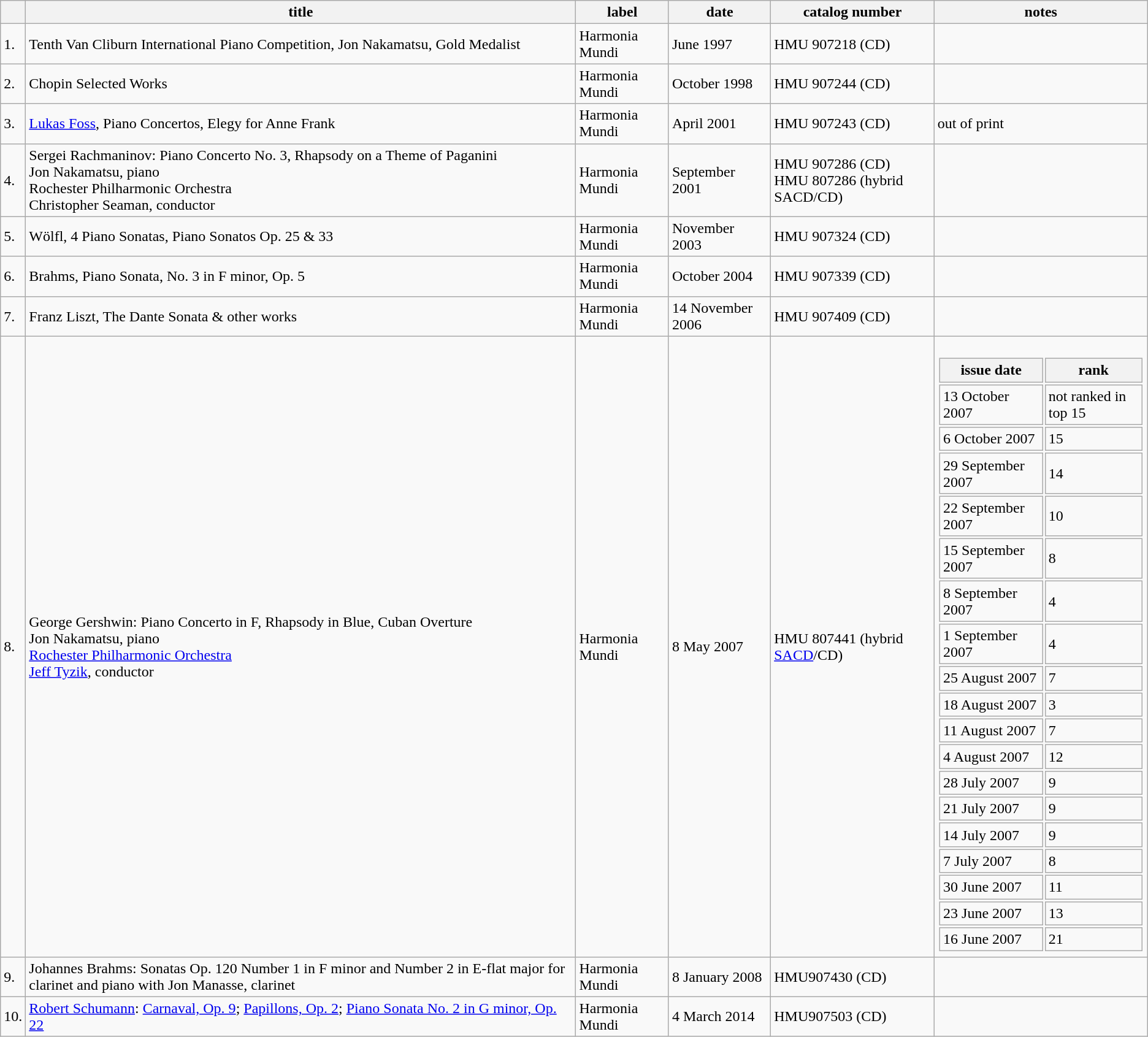<table class="wikitable">
<tr>
<th></th>
<th>title</th>
<th>label</th>
<th>date</th>
<th>catalog number</th>
<th>notes</th>
</tr>
<tr>
<td>1.</td>
<td>Tenth Van Cliburn International Piano Competition, Jon Nakamatsu, Gold Medalist</td>
<td>Harmonia Mundi</td>
<td>June 1997</td>
<td>HMU 907218 (CD)</td>
<td></td>
</tr>
<tr>
<td>2.</td>
<td>Chopin Selected Works</td>
<td>Harmonia Mundi</td>
<td>October 1998</td>
<td>HMU 907244 (CD)</td>
<td></td>
</tr>
<tr>
<td>3.</td>
<td><a href='#'>Lukas Foss</a>, Piano Concertos, Elegy for Anne Frank</td>
<td>Harmonia Mundi</td>
<td>April 2001</td>
<td>HMU 907243 (CD)</td>
<td>out of print</td>
</tr>
<tr>
<td>4.</td>
<td>Sergei Rachmaninov:  Piano Concerto No. 3, Rhapsody on a Theme of Paganini<br>Jon Nakamatsu, piano<br>Rochester Philharmonic Orchestra<br>Christopher Seaman, conductor</td>
<td>Harmonia Mundi</td>
<td>September 2001</td>
<td>HMU 907286 (CD)<br>HMU 807286 (hybrid SACD/CD)</td>
<td></td>
</tr>
<tr>
<td>5.</td>
<td>Wölfl, 4 Piano Sonatas, Piano Sonatos Op. 25 & 33</td>
<td>Harmonia Mundi</td>
<td>November 2003</td>
<td>HMU 907324 (CD)</td>
<td></td>
</tr>
<tr>
<td>6.</td>
<td>Brahms, Piano Sonata, No. 3 in F minor, Op. 5</td>
<td>Harmonia Mundi</td>
<td>October 2004</td>
<td>HMU 907339 (CD)</td>
<td></td>
</tr>
<tr>
<td>7.</td>
<td>Franz Liszt, The Dante Sonata & other works</td>
<td>Harmonia Mundi</td>
<td>14 November 2006</td>
<td>HMU 907409 (CD)</td>
<td></td>
</tr>
<tr>
<td>8.</td>
<td>George Gershwin:  Piano Concerto in F, Rhapsody in Blue, Cuban Overture<br>Jon Nakamatsu, piano<br><a href='#'>Rochester Philharmonic Orchestra</a><br><a href='#'>Jeff Tyzik</a>, conductor</td>
<td>Harmonia Mundi</td>
<td>8 May 2007</td>
<td>HMU 807441 (hybrid <a href='#'>SACD</a>/CD)</td>
<td><br><table>
<tr>
<th>issue date</th>
<th>rank</th>
</tr>
<tr>
<td>13 October 2007</td>
<td>not ranked in top 15</td>
</tr>
<tr>
<td>6 October 2007</td>
<td>15</td>
</tr>
<tr>
<td>29 September 2007</td>
<td>14</td>
</tr>
<tr>
<td>22 September 2007</td>
<td>10</td>
</tr>
<tr>
<td>15 September 2007</td>
<td>8</td>
</tr>
<tr>
<td>8 September 2007</td>
<td>4</td>
</tr>
<tr>
<td>1 September 2007</td>
<td>4</td>
</tr>
<tr>
<td>25 August 2007</td>
<td>7</td>
</tr>
<tr>
<td>18 August 2007</td>
<td>3</td>
</tr>
<tr>
<td>11 August 2007</td>
<td>7</td>
</tr>
<tr>
<td>4 August 2007</td>
<td>12</td>
</tr>
<tr>
<td>28 July 2007</td>
<td>9</td>
</tr>
<tr>
<td>21 July 2007</td>
<td>9</td>
</tr>
<tr>
<td>14 July 2007</td>
<td>9</td>
</tr>
<tr>
<td>7 July 2007</td>
<td>8</td>
</tr>
<tr>
<td>30 June 2007</td>
<td>11</td>
</tr>
<tr>
<td>23 June 2007</td>
<td>13</td>
</tr>
<tr>
<td>16 June 2007</td>
<td>21</td>
</tr>
</table>
</td>
</tr>
<tr>
<td>9.</td>
<td>Johannes Brahms:  Sonatas Op. 120 Number 1 in F minor and Number 2 in E-flat major for clarinet and piano with Jon Manasse, clarinet</td>
<td>Harmonia Mundi</td>
<td>8 January 2008</td>
<td>HMU907430 (CD)</td>
<td></td>
</tr>
<tr>
<td>10.</td>
<td><a href='#'>Robert Schumann</a>:  <a href='#'>Carnaval, Op. 9</a>; <a href='#'>Papillons, Op. 2</a>; <a href='#'>Piano Sonata No. 2 in G minor, Op. 22</a></td>
<td>Harmonia Mundi</td>
<td>4 March 2014</td>
<td>HMU907503 (CD)</td>
<td></td>
</tr>
</table>
